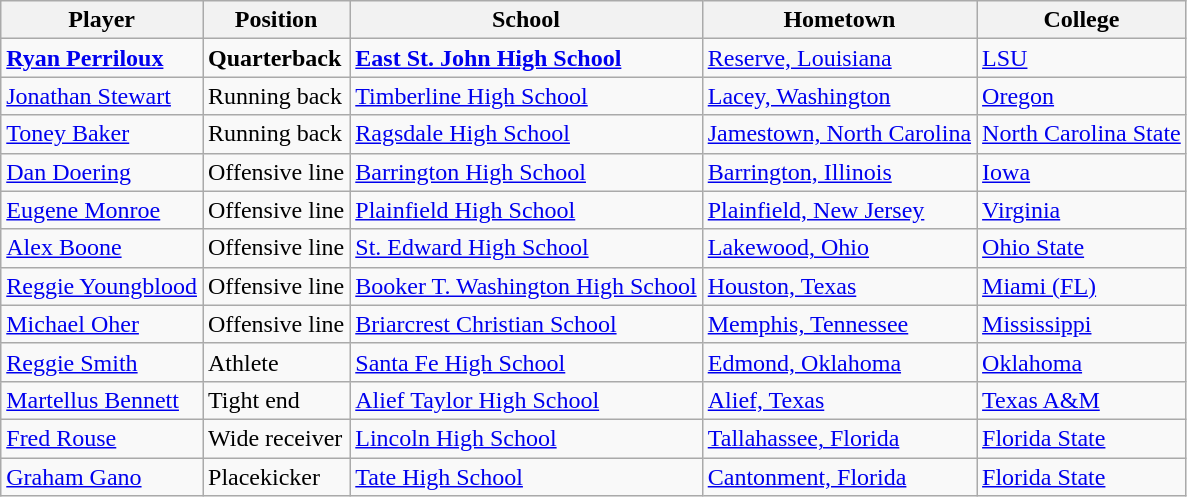<table class="wikitable">
<tr>
<th>Player</th>
<th>Position</th>
<th>School</th>
<th>Hometown</th>
<th>College</th>
</tr>
<tr>
<td><strong><a href='#'>Ryan Perriloux</a></strong></td>
<td><strong>Quarterback</strong></td>
<td><strong><a href='#'>East St. John High School</a></strong></td>
<td><a href='#'>Reserve, Louisiana</a></td>
<td><a href='#'>LSU</a></td>
</tr>
<tr>
<td><a href='#'>Jonathan Stewart</a></td>
<td>Running back</td>
<td><a href='#'>Timberline High School</a></td>
<td><a href='#'>Lacey, Washington</a></td>
<td><a href='#'>Oregon</a></td>
</tr>
<tr>
<td><a href='#'>Toney Baker</a></td>
<td>Running back</td>
<td><a href='#'>Ragsdale High School</a></td>
<td><a href='#'>Jamestown, North Carolina</a></td>
<td><a href='#'>North Carolina State</a></td>
</tr>
<tr>
<td><a href='#'>Dan Doering</a></td>
<td>Offensive line</td>
<td><a href='#'>Barrington High School</a></td>
<td><a href='#'>Barrington, Illinois</a></td>
<td><a href='#'>Iowa</a></td>
</tr>
<tr>
<td><a href='#'>Eugene Monroe</a></td>
<td>Offensive line</td>
<td><a href='#'>Plainfield High School</a></td>
<td><a href='#'>Plainfield, New Jersey</a></td>
<td><a href='#'>Virginia</a></td>
</tr>
<tr>
<td><a href='#'>Alex Boone</a></td>
<td>Offensive line</td>
<td><a href='#'>St. Edward High School</a></td>
<td><a href='#'>Lakewood, Ohio</a></td>
<td><a href='#'>Ohio State</a></td>
</tr>
<tr>
<td><a href='#'>Reggie Youngblood</a></td>
<td>Offensive line</td>
<td><a href='#'>Booker T. Washington High School</a></td>
<td><a href='#'>Houston, Texas</a></td>
<td><a href='#'>Miami (FL)</a></td>
</tr>
<tr>
<td><a href='#'>Michael Oher</a></td>
<td>Offensive line</td>
<td><a href='#'>Briarcrest Christian School</a></td>
<td><a href='#'>Memphis, Tennessee</a></td>
<td><a href='#'>Mississippi</a></td>
</tr>
<tr>
<td><a href='#'>Reggie Smith</a></td>
<td>Athlete</td>
<td><a href='#'>Santa Fe High School</a></td>
<td><a href='#'>Edmond, Oklahoma</a></td>
<td><a href='#'>Oklahoma</a></td>
</tr>
<tr>
<td><a href='#'>Martellus Bennett</a></td>
<td>Tight end</td>
<td><a href='#'>Alief Taylor High School</a></td>
<td><a href='#'>Alief, Texas</a></td>
<td><a href='#'>Texas A&M</a></td>
</tr>
<tr>
<td><a href='#'>Fred Rouse</a></td>
<td>Wide receiver</td>
<td><a href='#'>Lincoln High School</a></td>
<td><a href='#'>Tallahassee, Florida</a></td>
<td><a href='#'>Florida State</a></td>
</tr>
<tr>
<td><a href='#'>Graham Gano</a></td>
<td>Placekicker</td>
<td><a href='#'>Tate High School</a></td>
<td><a href='#'>Cantonment, Florida</a></td>
<td><a href='#'>Florida State</a></td>
</tr>
</table>
